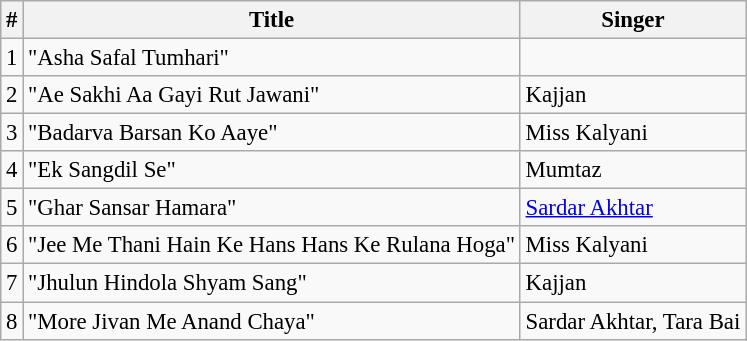<table class="wikitable" style="font-size:95%;">
<tr>
<th>#</th>
<th>Title</th>
<th>Singer</th>
</tr>
<tr>
<td>1</td>
<td>"Asha Safal Tumhari"</td>
<td></td>
</tr>
<tr>
<td>2</td>
<td>"Ae Sakhi Aa Gayi Rut Jawani"</td>
<td>Kajjan</td>
</tr>
<tr>
<td>3</td>
<td>"Badarva Barsan Ko Aaye"</td>
<td>Miss Kalyani</td>
</tr>
<tr>
<td>4</td>
<td>"Ek Sangdil Se"</td>
<td>Mumtaz</td>
</tr>
<tr>
<td>5</td>
<td>"Ghar Sansar Hamara"</td>
<td><a href='#'>Sardar Akhtar</a></td>
</tr>
<tr>
<td>6</td>
<td>"Jee Me Thani Hain Ke Hans Hans Ke Rulana Hoga"</td>
<td>Miss Kalyani</td>
</tr>
<tr>
<td>7</td>
<td>"Jhulun Hindola Shyam Sang"</td>
<td>Kajjan</td>
</tr>
<tr>
<td>8</td>
<td>"More Jivan Me Anand Chaya"</td>
<td>Sardar Akhtar, Tara Bai</td>
</tr>
</table>
